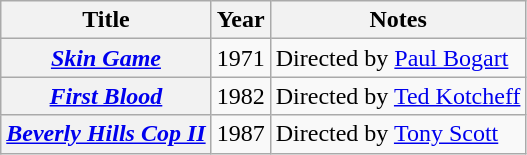<table class="wikitable plainrowheaders sortable">
<tr>
<th>Title</th>
<th>Year</th>
<th>Notes</th>
</tr>
<tr>
<th scope="row"><em><a href='#'>Skin Game</a></em></th>
<td>1971</td>
<td>Directed by <a href='#'>Paul Bogart</a></td>
</tr>
<tr>
<th scope="row"><em><a href='#'>First Blood</a></em></th>
<td>1982</td>
<td>Directed by <a href='#'>Ted Kotcheff</a></td>
</tr>
<tr>
<th scope="row"><em><a href='#'>Beverly Hills Cop II</a></em></th>
<td>1987</td>
<td>Directed by <a href='#'>Tony Scott</a></td>
</tr>
</table>
